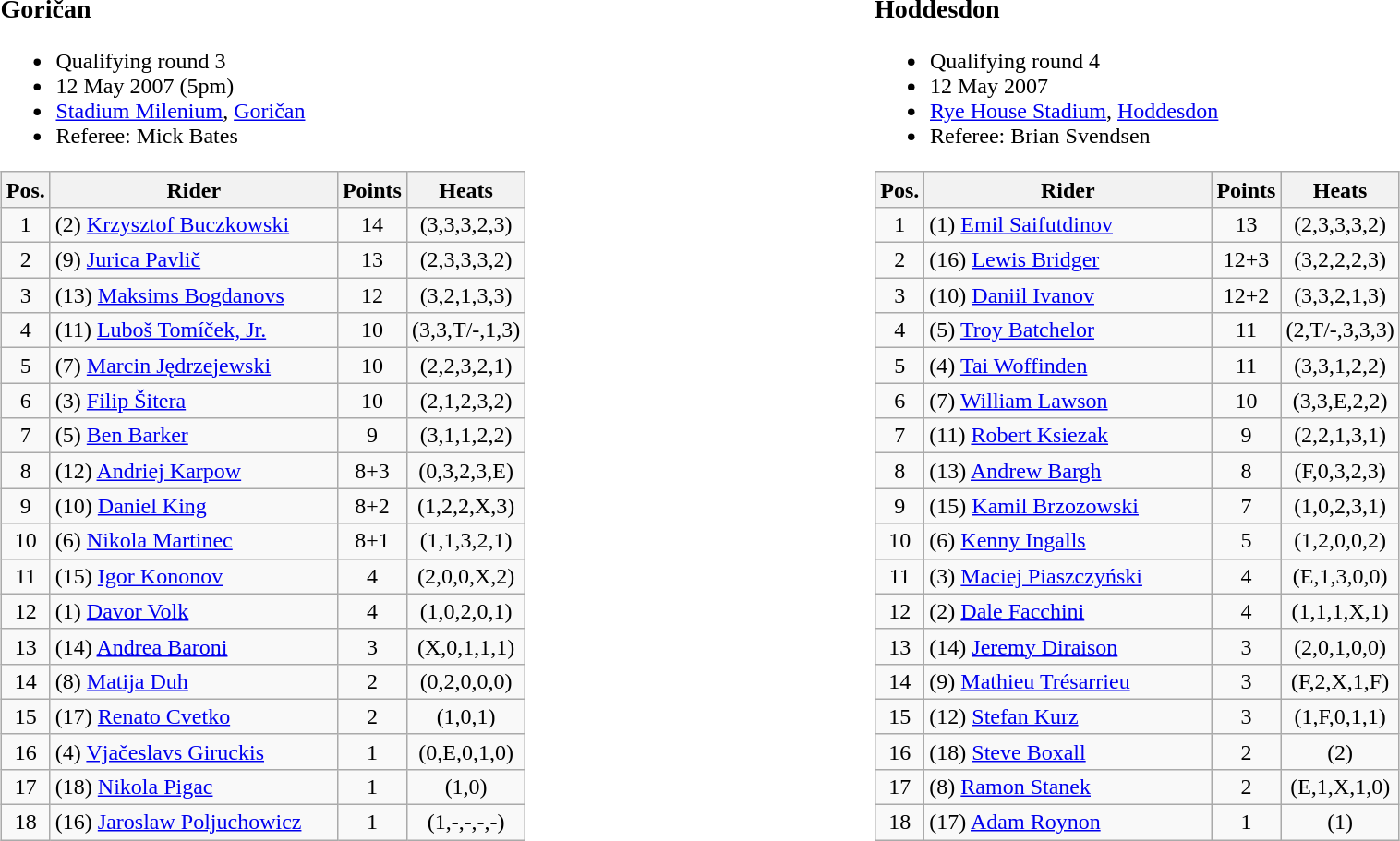<table width=100%>
<tr>
<td width=50% valign=top><br><h3>Goričan</h3><ul><li>Qualifying round 3</li><li>12 May 2007 (5pm)</li><li> <a href='#'>Stadium Milenium</a>, <a href='#'>Goričan</a></li><li>Referee: Mick Bates</li></ul><table class=wikitable>
<tr>
<th width=25px>Pos.</th>
<th width=200px>Rider</th>
<th width=40px>Points</th>
<th width=70px>Heats</th>
</tr>
<tr align=center >
<td>1</td>
<td align=left> (2) <a href='#'>Krzysztof Buczkowski</a></td>
<td>14</td>
<td>(3,3,3,2,3)</td>
</tr>
<tr align=center >
<td>2</td>
<td align=left> (9) <a href='#'>Jurica Pavlič</a></td>
<td>13</td>
<td>(2,3,3,3,2)</td>
</tr>
<tr align=center >
<td>3</td>
<td align=left> (13) <a href='#'>Maksims Bogdanovs</a></td>
<td>12</td>
<td>(3,2,1,3,3)</td>
</tr>
<tr align=center >
<td>4</td>
<td align=left> (11) <a href='#'>Luboš Tomíček, Jr.</a></td>
<td>10</td>
<td>(3,3,T/-,1,3)</td>
</tr>
<tr align=center >
<td>5</td>
<td align=left> (7) <a href='#'>Marcin Jędrzejewski</a></td>
<td>10</td>
<td>(2,2,3,2,1)</td>
</tr>
<tr align=center >
<td>6</td>
<td align=left> (3) <a href='#'>Filip Šitera</a></td>
<td>10</td>
<td>(2,1,2,3,2)</td>
</tr>
<tr align=center >
<td>7</td>
<td align=left> (5) <a href='#'>Ben Barker</a></td>
<td>9</td>
<td>(3,1,1,2,2)</td>
</tr>
<tr align=center >
<td>8</td>
<td align=left> (12) <a href='#'>Andriej Karpow</a></td>
<td>8+3</td>
<td>(0,3,2,3,E)</td>
</tr>
<tr align=center>
<td>9</td>
<td align=left> (10) <a href='#'>Daniel King</a></td>
<td>8+2</td>
<td>(1,2,2,X,3)</td>
</tr>
<tr align=center>
<td>10</td>
<td align=left> (6) <a href='#'>Nikola Martinec</a></td>
<td>8+1</td>
<td>(1,1,3,2,1)</td>
</tr>
<tr align=center>
<td>11</td>
<td align=left> (15) <a href='#'>Igor Kononov</a></td>
<td>4</td>
<td>(2,0,0,X,2)</td>
</tr>
<tr align=center>
<td>12</td>
<td align=left> (1) <a href='#'>Davor Volk</a></td>
<td>4</td>
<td>(1,0,2,0,1)</td>
</tr>
<tr align=center>
<td>13</td>
<td align=left> (14) <a href='#'>Andrea Baroni</a></td>
<td>3</td>
<td>(X,0,1,1,1)</td>
</tr>
<tr align=center>
<td>14</td>
<td align=left> (8) <a href='#'>Matija Duh</a></td>
<td>2</td>
<td>(0,2,0,0,0)</td>
</tr>
<tr align=center>
<td>15</td>
<td align=left> (17) <a href='#'>Renato Cvetko</a></td>
<td>2</td>
<td>(1,0,1)</td>
</tr>
<tr align=center>
<td>16</td>
<td align=left> (4) <a href='#'>Vjačeslavs Giruckis</a></td>
<td>1</td>
<td>(0,E,0,1,0)</td>
</tr>
<tr align=center>
<td>17</td>
<td align=left> (18) <a href='#'>Nikola Pigac</a></td>
<td>1</td>
<td>(1,0)</td>
</tr>
<tr align=center>
<td>18</td>
<td align=left> (16) <a href='#'>Jaroslaw Poljuchowicz</a></td>
<td>1</td>
<td>(1,-,-,-,-)</td>
</tr>
</table>
</td>
<td width=50% valign=top><br><h3>Hoddesdon</h3><ul><li>Qualifying round 4</li><li>12 May 2007</li><li> <a href='#'>Rye House Stadium</a>, <a href='#'>Hoddesdon</a></li><li>Referee: Brian Svendsen</li></ul><table class=wikitable>
<tr>
<th width=25px>Pos.</th>
<th width=200px>Rider</th>
<th width=40px>Points</th>
<th width=70px>Heats</th>
</tr>
<tr align=center >
<td>1</td>
<td align=left> (1) <a href='#'>Emil Saifutdinov</a></td>
<td>13</td>
<td>(2,3,3,3,2)</td>
</tr>
<tr align=center >
<td>2</td>
<td align=left> (16) <a href='#'>Lewis Bridger</a></td>
<td>12+3</td>
<td>(3,2,2,2,3)</td>
</tr>
<tr align=center >
<td>3</td>
<td align=left> (10) <a href='#'>Daniil Ivanov</a></td>
<td>12+2</td>
<td>(3,3,2,1,3)</td>
</tr>
<tr align=center>
<td>4</td>
<td align=left> (5) <a href='#'>Troy Batchelor</a></td>
<td>11</td>
<td>(2,T/-,3,3,3)</td>
</tr>
<tr align=center>
<td>5</td>
<td align=left> (4) <a href='#'>Tai Woffinden</a></td>
<td>11</td>
<td>(3,3,1,2,2)</td>
</tr>
<tr align=center >
<td>6</td>
<td align=left> (7) <a href='#'>William Lawson</a></td>
<td>10</td>
<td>(3,3,E,2,2)</td>
</tr>
<tr align=center >
<td>7</td>
<td align=left> (11) <a href='#'>Robert Ksiezak</a></td>
<td>9</td>
<td>(2,2,1,3,1)</td>
</tr>
<tr align=center >
<td>8</td>
<td align=left> (13) <a href='#'>Andrew Bargh</a></td>
<td>8</td>
<td>(F,0,3,2,3)</td>
</tr>
<tr align=center>
<td>9</td>
<td align=left> (15) <a href='#'>Kamil Brzozowski</a></td>
<td>7</td>
<td>(1,0,2,3,1)</td>
</tr>
<tr align=center>
<td>10</td>
<td align=left> (6) <a href='#'>Kenny Ingalls</a></td>
<td>5</td>
<td>(1,2,0,0,2)</td>
</tr>
<tr align=center>
<td>11</td>
<td align=left> (3) <a href='#'>Maciej Piaszczyński</a></td>
<td>4</td>
<td>(E,1,3,0,0)</td>
</tr>
<tr align=center>
<td>12</td>
<td align=left> (2) <a href='#'>Dale Facchini</a></td>
<td>4</td>
<td>(1,1,1,X,1)</td>
</tr>
<tr align=center>
<td>13</td>
<td align=left> (14) <a href='#'>Jeremy Diraison</a></td>
<td>3</td>
<td>(2,0,1,0,0)</td>
</tr>
<tr align=center>
<td>14</td>
<td align=left> (9) <a href='#'>Mathieu Trésarrieu</a></td>
<td>3</td>
<td>(F,2,X,1,F)</td>
</tr>
<tr align=center>
<td>15</td>
<td align=left> (12) <a href='#'>Stefan Kurz</a></td>
<td>3</td>
<td>(1,F,0,1,1)</td>
</tr>
<tr align=center>
<td>16</td>
<td align=left> (18) <a href='#'>Steve Boxall</a></td>
<td>2</td>
<td>(2)</td>
</tr>
<tr align=center>
<td>17</td>
<td align=left> (8) <a href='#'>Ramon Stanek</a></td>
<td>2</td>
<td>(E,1,X,1,0)</td>
</tr>
<tr align=center>
<td>18</td>
<td align=left> (17) <a href='#'>Adam Roynon</a></td>
<td>1</td>
<td>(1)</td>
</tr>
</table>
</td>
</tr>
</table>
